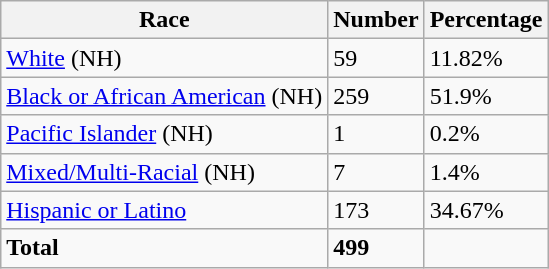<table class="wikitable">
<tr>
<th>Race</th>
<th>Number</th>
<th>Percentage</th>
</tr>
<tr>
<td><a href='#'>White</a> (NH)</td>
<td>59</td>
<td>11.82%</td>
</tr>
<tr>
<td><a href='#'>Black or African American</a> (NH)</td>
<td>259</td>
<td>51.9%</td>
</tr>
<tr>
<td><a href='#'>Pacific Islander</a> (NH)</td>
<td>1</td>
<td>0.2%</td>
</tr>
<tr>
<td><a href='#'>Mixed/Multi-Racial</a> (NH)</td>
<td>7</td>
<td>1.4%</td>
</tr>
<tr>
<td><a href='#'>Hispanic or Latino</a></td>
<td>173</td>
<td>34.67%</td>
</tr>
<tr>
<td><strong>Total</strong></td>
<td><strong>499</strong></td>
<td></td>
</tr>
</table>
